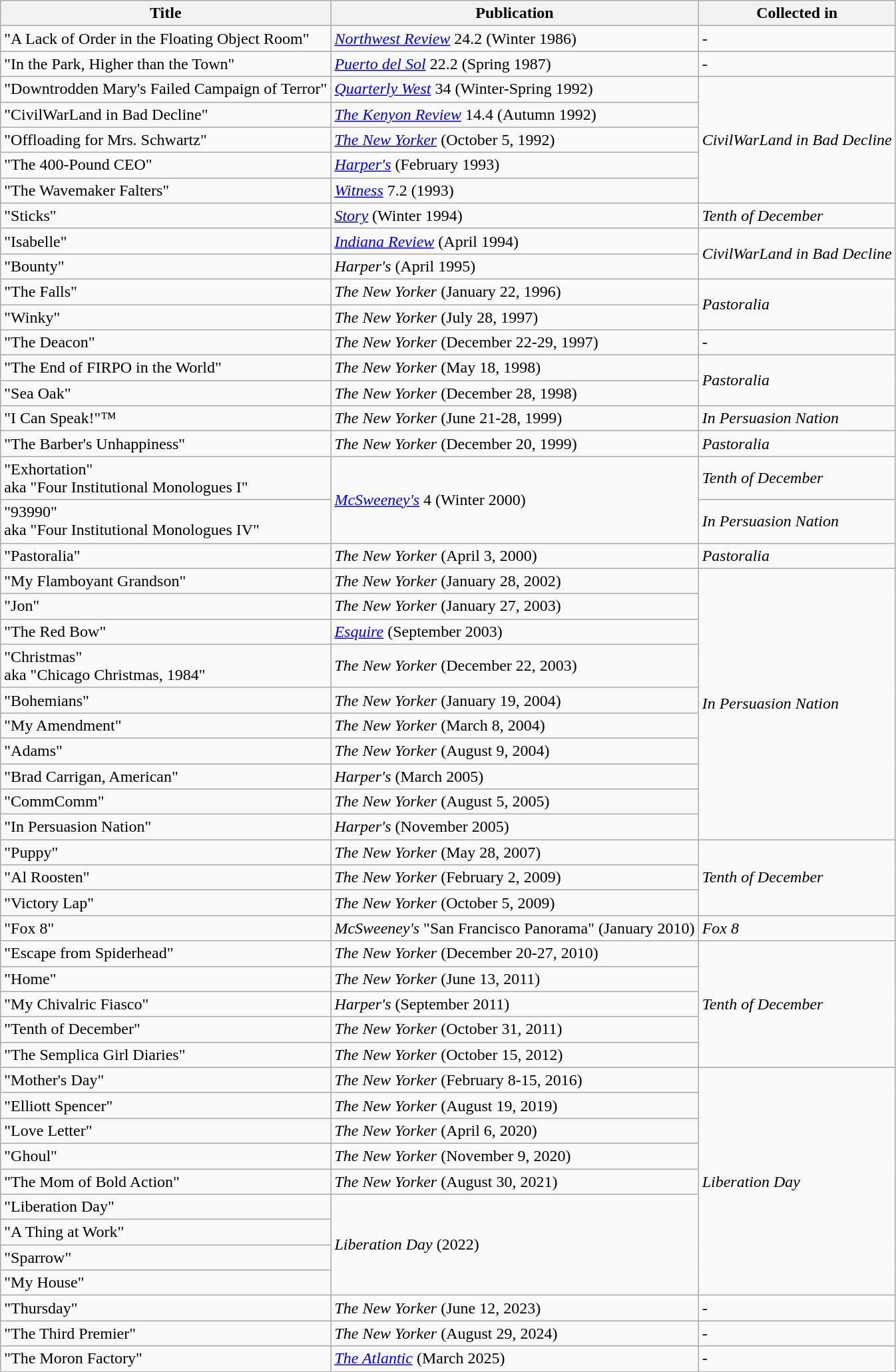<table class="wikitable">
<tr>
<th>Title</th>
<th>Publication</th>
<th>Collected in</th>
</tr>
<tr>
<td>"A Lack of Order in the Floating Object Room"</td>
<td><em><a href='#'>Northwest Review</a></em> 24.2 (Winter 1986)</td>
<td>-</td>
</tr>
<tr>
<td>"In the Park, Higher than the Town"</td>
<td><em><a href='#'>Puerto del Sol</a></em> 22.2 (Spring 1987)</td>
<td>-</td>
</tr>
<tr>
<td>"Downtrodden Mary's Failed Campaign of Terror"</td>
<td><em><a href='#'>Quarterly West</a></em> 34 (Winter-Spring 1992)</td>
<td rowspan=5><em>CivilWarLand in Bad Decline</em></td>
</tr>
<tr>
<td>"CivilWarLand in Bad Decline"</td>
<td><em><a href='#'>The Kenyon Review</a></em> 14.4 (Autumn 1992)</td>
</tr>
<tr>
<td>"Offloading for Mrs. Schwartz"</td>
<td><em><a href='#'>The New Yorker</a></em> (October 5, 1992)</td>
</tr>
<tr>
<td>"The 400-Pound CEO"</td>
<td><em><a href='#'>Harper's</a></em> (February 1993)</td>
</tr>
<tr>
<td>"The Wavemaker Falters"</td>
<td><em><a href='#'>Witness</a></em> 7.2 (1993)</td>
</tr>
<tr>
<td>"Sticks"</td>
<td><em><a href='#'>Story</a></em> (Winter 1994)</td>
<td><em>Tenth of December</em></td>
</tr>
<tr>
<td>"Isabelle"</td>
<td><em><a href='#'>Indiana Review</a></em> (April 1994)</td>
<td rowspan=2><em>CivilWarLand in Bad Decline</em></td>
</tr>
<tr>
<td>"Bounty"</td>
<td><em>Harper's</em> (April 1995)</td>
</tr>
<tr>
<td>"The Falls"</td>
<td><em>The New Yorker</em> (January 22, 1996)</td>
<td rowspan=2><em>Pastoralia</em></td>
</tr>
<tr>
<td>"Winky"</td>
<td><em>The New Yorker</em> (July 28, 1997)</td>
</tr>
<tr>
<td>"The Deacon"</td>
<td><em>The New Yorker</em> (December 22-29, 1997)</td>
<td>-</td>
</tr>
<tr>
<td>"The End of FIRPO in the World"</td>
<td><em>The New Yorker</em> (May 18, 1998)</td>
<td rowspan=2><em>Pastoralia</em></td>
</tr>
<tr>
<td>"Sea Oak"</td>
<td><em>The New Yorker</em> (December 28, 1998)</td>
</tr>
<tr>
<td>"I Can Speak!"™</td>
<td><em>The New Yorker</em> (June 21-28, 1999)</td>
<td><em>In Persuasion Nation</em></td>
</tr>
<tr>
<td>"The Barber's Unhappiness"</td>
<td><em>The New Yorker</em> (December 20, 1999)</td>
<td><em>Pastoralia</em></td>
</tr>
<tr>
<td>"Exhortation"<br>aka "Four Institutional Monologues I"</td>
<td rowspan=2><em><a href='#'>McSweeney's</a></em> 4 (Winter 2000)</td>
<td><em>Tenth of December</em></td>
</tr>
<tr>
<td>"93990"<br>aka "Four Institutional Monologues IV"</td>
<td><em>In Persuasion Nation</em></td>
</tr>
<tr>
<td>"Pastoralia"</td>
<td><em>The New Yorker</em> (April 3, 2000)</td>
<td><em>Pastoralia</em></td>
</tr>
<tr>
<td>"My Flamboyant Grandson"</td>
<td><em>The New Yorker</em> (January 28, 2002)</td>
<td rowspan=10><em>In Persuasion Nation</em></td>
</tr>
<tr>
<td>"Jon"</td>
<td><em>The New Yorker</em> (January 27, 2003)</td>
</tr>
<tr>
<td>"The Red Bow"</td>
<td><em><a href='#'>Esquire</a></em> (September 2003)</td>
</tr>
<tr>
<td>"Christmas"<br>aka "Chicago Christmas, 1984"</td>
<td><em>The New Yorker</em> (December 22, 2003)</td>
</tr>
<tr>
<td>"Bohemians"</td>
<td><em>The New Yorker</em> (January 19, 2004)</td>
</tr>
<tr>
<td>"My Amendment"</td>
<td><em>The New Yorker</em> (March 8, 2004)</td>
</tr>
<tr>
<td>"Adams"</td>
<td><em>The New Yorker</em> (August 9, 2004)</td>
</tr>
<tr>
<td>"Brad Carrigan, American"</td>
<td><em>Harper's</em> (March 2005)</td>
</tr>
<tr>
<td>"CommComm"</td>
<td><em>The New Yorker</em> (August 5, 2005)</td>
</tr>
<tr>
<td>"In Persuasion Nation"</td>
<td><em>Harper's</em> (November 2005)</td>
</tr>
<tr>
<td>"Puppy"</td>
<td><em>The New Yorker</em> (May 28, 2007)</td>
<td rowspan=3><em>Tenth of December</em></td>
</tr>
<tr>
<td>"Al Roosten"</td>
<td><em>The New Yorker</em> (February 2, 2009)</td>
</tr>
<tr>
<td>"Victory Lap"</td>
<td><em>The New Yorker</em> (October 5, 2009)</td>
</tr>
<tr>
<td>"Fox 8"</td>
<td><em>McSweeney's</em> "San Francisco Panorama" (January 2010)</td>
<td><em>Fox 8</em></td>
</tr>
<tr>
<td>"Escape from Spiderhead"</td>
<td><em>The New Yorker</em> (December 20-27, 2010)</td>
<td rowspan=5><em>Tenth of December</em></td>
</tr>
<tr>
<td>"Home"</td>
<td><em>The New Yorker</em> (June 13, 2011)</td>
</tr>
<tr>
<td>"My Chivalric Fiasco"</td>
<td><em>Harper's</em> (September 2011)</td>
</tr>
<tr>
<td>"Tenth of December"</td>
<td><em>The New Yorker</em> (October 31, 2011)</td>
</tr>
<tr>
<td>"The Semplica Girl Diaries"</td>
<td><em>The New Yorker</em> (October 15, 2012)</td>
</tr>
<tr>
<td>"Mother's Day"</td>
<td><em>The New Yorker</em> (February 8-15, 2016)</td>
<td rowspan=9><em>Liberation Day</em></td>
</tr>
<tr>
<td>"Elliott Spencer"</td>
<td><em>The New Yorker</em> (August 19, 2019)</td>
</tr>
<tr>
<td>"Love Letter"</td>
<td><em>The New Yorker</em> (April 6, 2020)</td>
</tr>
<tr>
<td>"Ghoul"</td>
<td><em>The New Yorker</em> (November 9, 2020)</td>
</tr>
<tr>
<td>"The Mom of Bold Action"</td>
<td><em>The New Yorker</em> (August 30, 2021)</td>
</tr>
<tr>
<td>"Liberation Day"</td>
<td rowspan=4><em>Liberation Day</em> (2022)</td>
</tr>
<tr>
<td>"A Thing at Work"</td>
</tr>
<tr>
<td>"Sparrow"</td>
</tr>
<tr>
<td>"My House"</td>
</tr>
<tr>
<td>"Thursday"</td>
<td><em>The New Yorker</em> (June 12, 2023)</td>
<td>-</td>
</tr>
<tr>
<td>"The Third Premier"</td>
<td><em>The New Yorker</em> (August 29, 2024)</td>
<td>-</td>
</tr>
<tr>
<td>"The Moron Factory"</td>
<td><em><a href='#'>The Atlantic</a></em> (March 2025)</td>
<td>-</td>
</tr>
</table>
